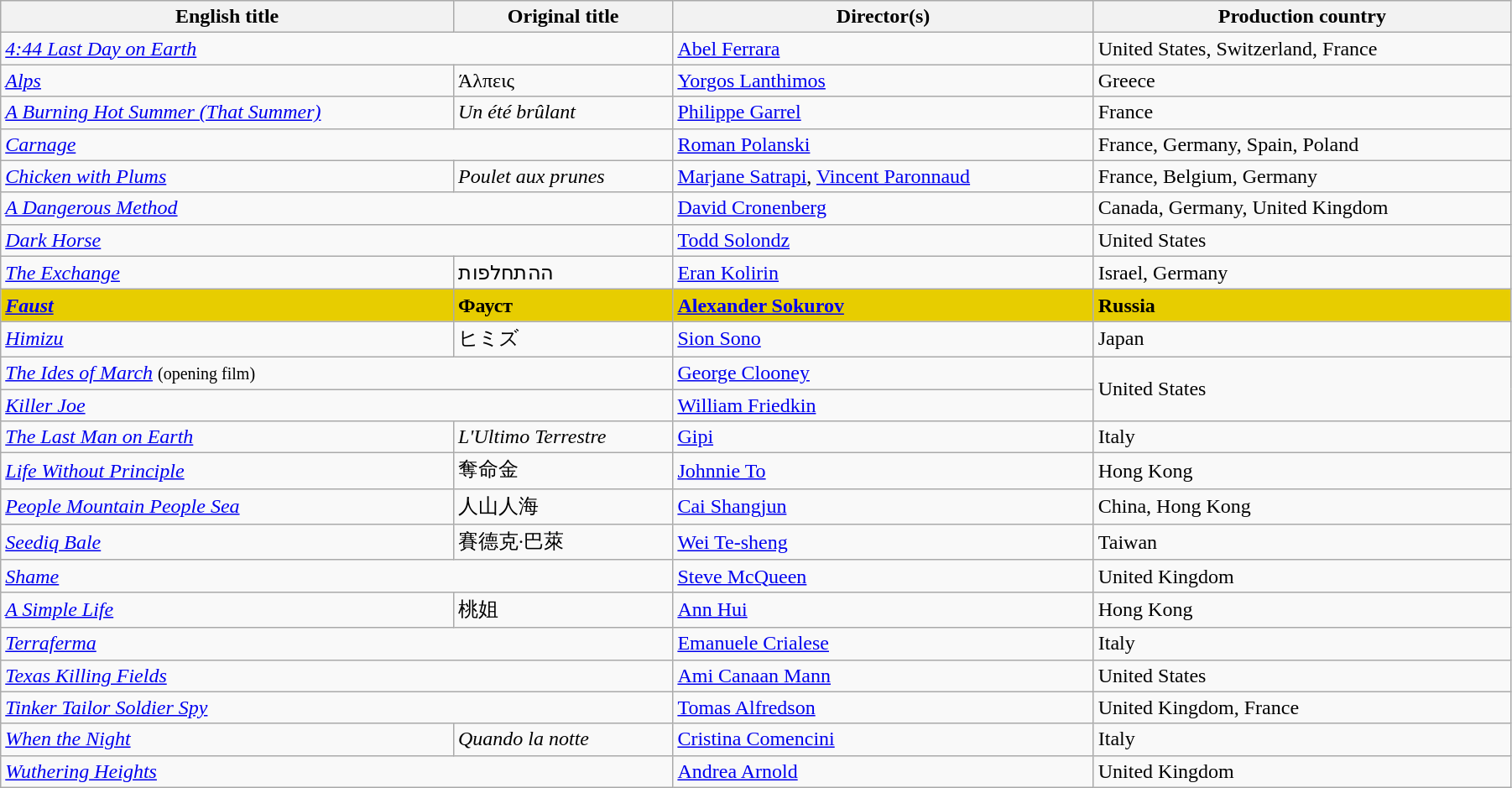<table class="wikitable" style="width:95%; margin-bottom:0px">
<tr>
<th>English title</th>
<th>Original title</th>
<th>Director(s)</th>
<th>Production country</th>
</tr>
<tr>
<td colspan=2><em><a href='#'>4:44 Last Day on Earth</a></em></td>
<td data-sort-value="Ferrara"><a href='#'>Abel Ferrara</a></td>
<td>United States, Switzerland, France</td>
</tr>
<tr>
<td><em><a href='#'>Alps</a></em></td>
<td>Άλπεις</td>
<td data-sort-value="Lanthimos"><a href='#'>Yorgos Lanthimos</a></td>
<td>Greece</td>
</tr>
<tr>
<td data-sort-value="Burning"><em><a href='#'>A Burning Hot Summer (That Summer)</a></em></td>
<td data-sort-value="Ete"><em>Un été brûlant</em></td>
<td data-sort-value="Garrel"><a href='#'>Philippe Garrel</a></td>
<td>France</td>
</tr>
<tr>
<td colspan=2><em><a href='#'>Carnage</a></em></td>
<td data-sort-value="Polanski"><a href='#'>Roman Polanski</a></td>
<td>France, Germany, Spain, Poland</td>
</tr>
<tr>
<td><em><a href='#'>Chicken with Plums</a></em></td>
<td><em>Poulet aux prunes</em></td>
<td data-sort-value="Satrapi"><a href='#'>Marjane Satrapi</a>, <a href='#'>Vincent Paronnaud</a></td>
<td>France, Belgium, Germany</td>
</tr>
<tr>
<td colspan=2 data-sort-value="Dangerous"><em><a href='#'>A Dangerous Method</a></em></td>
<td data-sort-value="Cronenberg"><a href='#'>David Cronenberg</a></td>
<td>Canada, Germany, United Kingdom</td>
</tr>
<tr>
<td colspan=2><em><a href='#'>Dark Horse</a></em></td>
<td data-sort-value="Solondz"><a href='#'>Todd Solondz</a></td>
<td>United States</td>
</tr>
<tr>
<td data-sort-value="Exchange"><em><a href='#'>The Exchange</a></em></td>
<td>ההתחלפות</td>
<td data-sort-value="Kolirin"><a href='#'>Eran Kolirin</a></td>
<td>Israel, Germany</td>
</tr>
<tr style="background:#E7CD00;">
<td><em><a href='#'><strong>Faust</strong></a></em></td>
<td><strong>Фауст</strong></td>
<td data-sort-value="Sokurov"><strong><a href='#'>Alexander Sokurov</a></strong></td>
<td><strong>Russia</strong></td>
</tr>
<tr>
<td><em><a href='#'>Himizu</a></em></td>
<td>ヒミズ</td>
<td data-sort-value="Sono"><a href='#'>Sion Sono</a></td>
<td>Japan</td>
</tr>
<tr>
<td colspan=2 data-sort-value="Ides"><em><a href='#'>The Ides of March</a></em> <small>(opening film)</small></td>
<td data-sort-value="Clooney"><a href='#'>George Clooney</a></td>
<td rowspan="2">United States</td>
</tr>
<tr>
<td colspan=2><em><a href='#'>Killer Joe</a></em></td>
<td data-sort-value="Friedkin"><a href='#'>William Friedkin</a></td>
</tr>
<tr>
<td data-sort-value="Last"><em><a href='#'>The Last Man on Earth</a></em></td>
<td data-sort-value="Ultimo"><em>L'Ultimo Terrestre</em></td>
<td><a href='#'>Gipi</a></td>
<td>Italy</td>
</tr>
<tr>
<td><em><a href='#'>Life Without Principle</a></em></td>
<td>奪命金</td>
<td data-sort-value="To"><a href='#'>Johnnie To</a></td>
<td>Hong Kong</td>
</tr>
<tr>
<td><em><a href='#'>People Mountain People Sea</a></em></td>
<td>人山人海</td>
<td data-sort-value="Shangjun"><a href='#'>Cai Shangjun</a></td>
<td>China, Hong Kong</td>
</tr>
<tr>
<td><em><a href='#'>Seediq Bale</a></em></td>
<td>賽德克·巴萊</td>
<td data-sort-value="Te-sheng"><a href='#'>Wei Te-sheng</a></td>
<td>Taiwan</td>
</tr>
<tr>
<td colspan=2><em><a href='#'>Shame</a></em></td>
<td data-sort-value="McQueen"><a href='#'>Steve McQueen</a></td>
<td>United Kingdom</td>
</tr>
<tr>
<td data-sort-value="Simple"><em><a href='#'>A Simple Life</a></em></td>
<td>桃姐</td>
<td data-sort-value="Hui"><a href='#'>Ann Hui</a></td>
<td>Hong Kong</td>
</tr>
<tr>
<td colspan=2><em><a href='#'>Terraferma</a></em></td>
<td data-sort-value="Crialese"><a href='#'>Emanuele Crialese</a></td>
<td>Italy</td>
</tr>
<tr>
<td colspan=2><em><a href='#'>Texas Killing Fields</a></em></td>
<td data-sort-value="Mann"><a href='#'>Ami Canaan Mann</a></td>
<td>United States</td>
</tr>
<tr>
<td colspan=2><em><a href='#'>Tinker Tailor Soldier Spy</a></em></td>
<td data-sort-value="Alfredson"><a href='#'>Tomas Alfredson</a></td>
<td>United Kingdom, France</td>
</tr>
<tr>
<td><em><a href='#'>When the Night</a></em></td>
<td><em>Quando la notte</em></td>
<td data-sort-value="Comencini"><a href='#'>Cristina Comencini</a></td>
<td>Italy</td>
</tr>
<tr>
<td colspan=2><em><a href='#'>Wuthering Heights</a></em></td>
<td data-sort-value="Arnold"><a href='#'>Andrea Arnold</a></td>
<td>United Kingdom</td>
</tr>
</table>
